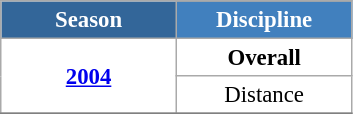<table class="wikitable" style="font-size:95%; text-align:center; border:grey solid 1px; border-collapse:collapse; background:#ffffff;">
<tr style="background-color:#369; color:white;">
<td rowspan="2" colspan="1" style="width:110px"><strong>Season</strong></td>
</tr>
<tr style="background-color:#4180be; color:white;">
<td style="width:110px"><strong>Discipline</strong></td>
</tr>
<tr>
<td rowspan=2><strong><a href='#'>2004</a></strong></td>
<td><strong>Overall</strong></td>
</tr>
<tr>
<td>Distance</td>
</tr>
<tr>
</tr>
</table>
